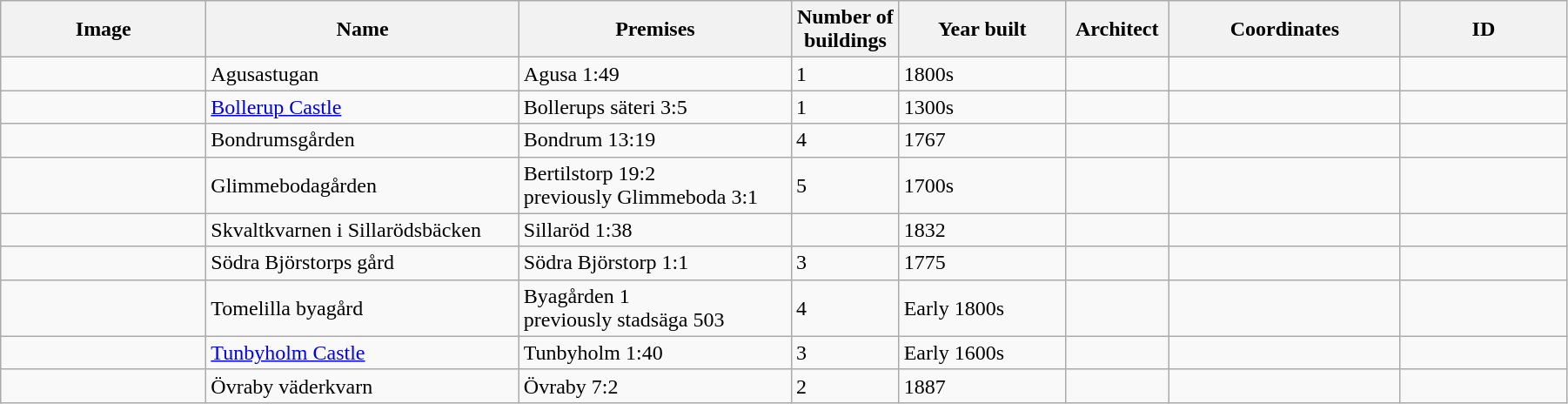<table class="wikitable" width="95%">
<tr>
<th width="150">Image</th>
<th>Name</th>
<th>Premises</th>
<th width="75">Number of<br>buildings</th>
<th width="120">Year built</th>
<th>Architect</th>
<th width="170">Coordinates</th>
<th width="120">ID</th>
</tr>
<tr>
<td></td>
<td>Agusastugan</td>
<td>Agusa 1:49</td>
<td>1</td>
<td>1800s</td>
<td></td>
<td></td>
<td></td>
</tr>
<tr>
<td></td>
<td><a href='#'>Bollerup Castle</a></td>
<td>Bollerups säteri 3:5</td>
<td>1</td>
<td>1300s</td>
<td></td>
<td></td>
<td></td>
</tr>
<tr>
<td></td>
<td>Bondrumsgården</td>
<td>Bondrum 13:19</td>
<td>4</td>
<td>1767</td>
<td></td>
<td></td>
<td></td>
</tr>
<tr>
<td></td>
<td>Glimmebodagården</td>
<td>Bertilstorp 19:2<br>previously Glimmeboda 3:1</td>
<td>5</td>
<td>1700s</td>
<td></td>
<td></td>
<td></td>
</tr>
<tr>
<td></td>
<td>Skvaltkvarnen i Sillarödsbäcken</td>
<td>Sillaröd 1:38</td>
<td></td>
<td>1832</td>
<td></td>
<td></td>
<td></td>
</tr>
<tr>
<td></td>
<td>Södra Björstorps gård</td>
<td>Södra Björstorp 1:1</td>
<td>3</td>
<td>1775</td>
<td></td>
<td></td>
<td></td>
</tr>
<tr>
<td></td>
<td>Tomelilla byagård</td>
<td>Byagården 1<br>previously stadsäga 503</td>
<td>4</td>
<td>Early 1800s</td>
<td></td>
<td></td>
<td></td>
</tr>
<tr>
<td></td>
<td><a href='#'>Tunbyholm Castle</a></td>
<td>Tunbyholm 1:40</td>
<td>3</td>
<td>Early 1600s</td>
<td></td>
<td></td>
<td></td>
</tr>
<tr>
<td></td>
<td>Övraby väderkvarn</td>
<td>Övraby 7:2</td>
<td>2</td>
<td>1887</td>
<td></td>
<td></td>
<td></td>
</tr>
</table>
